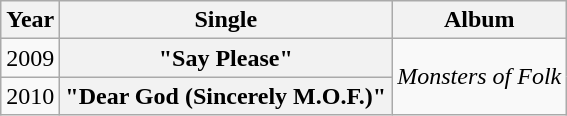<table class="wikitable plainrowheaders" style="text-align:center;">
<tr>
<th scope="col">Year</th>
<th scope="col">Single</th>
<th scope="col">Album</th>
</tr>
<tr>
<td>2009</td>
<th scope="row">"Say Please"</th>
<td style="text-align:left;" rowspan="2"><em>Monsters of Folk</em></td>
</tr>
<tr>
<td>2010</td>
<th scope="row">"Dear God (Sincerely M.O.F.)"</th>
</tr>
</table>
